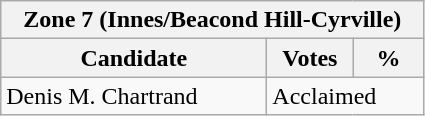<table class="wikitable">
<tr>
<th colspan="3">Zone 7 (Innes/Beacond Hill-Cyrville)</th>
</tr>
<tr>
<th style="width: 170px">Candidate</th>
<th style="width: 50px">Votes</th>
<th style="width: 40px">%</th>
</tr>
<tr>
<td>Denis M. Chartrand</td>
<td colspan="2">Acclaimed</td>
</tr>
</table>
